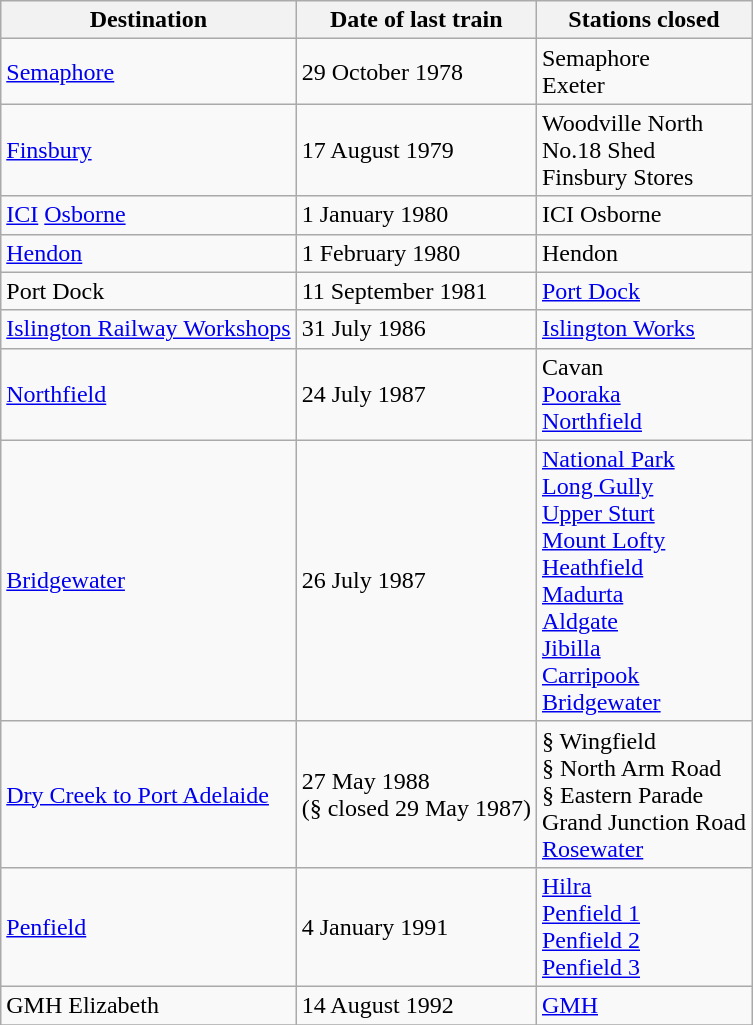<table class="wikitable">
<tr>
<th>Destination</th>
<th>Date of last train</th>
<th>Stations closed</th>
</tr>
<tr>
<td><a href='#'>Semaphore</a></td>
<td>29 October 1978</td>
<td>Semaphore<br>Exeter</td>
</tr>
<tr>
<td><a href='#'>Finsbury</a></td>
<td>17 August 1979</td>
<td>Woodville North<br>No.18 Shed<br>Finsbury Stores</td>
</tr>
<tr>
<td><a href='#'>ICI</a> <a href='#'>Osborne</a></td>
<td>1 January 1980</td>
<td>ICI Osborne</td>
</tr>
<tr>
<td><a href='#'>Hendon</a></td>
<td>1 February 1980</td>
<td>Hendon</td>
</tr>
<tr>
<td>Port Dock</td>
<td>11 September 1981</td>
<td><a href='#'>Port Dock</a></td>
</tr>
<tr>
<td><a href='#'>Islington Railway Workshops</a></td>
<td>31 July 1986</td>
<td><a href='#'>Islington Works</a></td>
</tr>
<tr>
<td><a href='#'>Northfield</a></td>
<td>24 July 1987</td>
<td>Cavan<br><a href='#'>Pooraka</a><br><a href='#'>Northfield</a></td>
</tr>
<tr>
<td><a href='#'>Bridgewater</a></td>
<td>26 July 1987</td>
<td><a href='#'>National Park</a><br><a href='#'>Long Gully</a><br><a href='#'>Upper Sturt</a><br><a href='#'>Mount Lofty</a><br><a href='#'>Heathfield</a><br><a href='#'>Madurta</a><br><a href='#'>Aldgate</a><br><a href='#'>Jibilla</a><br><a href='#'>Carripook</a><br><a href='#'>Bridgewater</a></td>
</tr>
<tr>
<td><a href='#'>Dry Creek to Port Adelaide</a></td>
<td>27 May 1988<br>(§ closed 29 May 1987)</td>
<td>§ Wingfield<br>§ North Arm Road<br>§ Eastern Parade<br>Grand Junction Road<br><a href='#'>Rosewater</a></td>
</tr>
<tr>
<td><a href='#'>Penfield</a></td>
<td>4 January 1991</td>
<td><a href='#'>Hilra</a><br><a href='#'>Penfield 1</a><br><a href='#'>Penfield 2</a><br><a href='#'>Penfield 3</a></td>
</tr>
<tr>
<td>GMH Elizabeth</td>
<td>14 August 1992</td>
<td><a href='#'>GMH</a></td>
</tr>
<tr>
</tr>
</table>
